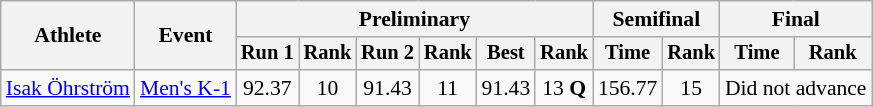<table class="wikitable" style="font-size:90%">
<tr>
<th rowspan=2>Athlete</th>
<th rowspan=2>Event</th>
<th colspan=6>Preliminary</th>
<th colspan=2>Semifinal</th>
<th colspan=2>Final</th>
</tr>
<tr style="font-size:95%">
<th>Run 1</th>
<th>Rank</th>
<th>Run 2</th>
<th>Rank</th>
<th>Best</th>
<th>Rank</th>
<th>Time</th>
<th>Rank</th>
<th>Time</th>
<th>Rank</th>
</tr>
<tr align=center>
<td align=left><a href='#'>Isak Öhrström</a></td>
<td align=left><a href='#'>Men's K-1</a></td>
<td>92.37</td>
<td>10</td>
<td>91.43</td>
<td>11</td>
<td>91.43</td>
<td>13 <strong>Q</strong></td>
<td>156.77</td>
<td>15</td>
<td colspan=2>Did not advance</td>
</tr>
</table>
